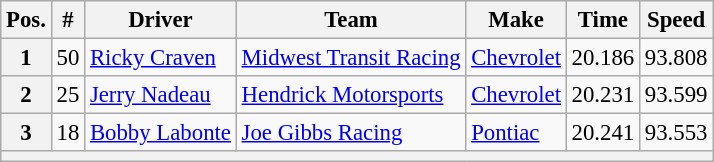<table class="wikitable" style="font-size:95%">
<tr>
<th>Pos.</th>
<th>#</th>
<th>Driver</th>
<th>Team</th>
<th>Make</th>
<th>Time</th>
<th>Speed</th>
</tr>
<tr>
<th>1</th>
<td>50</td>
<td><a href='#'>Ricky Craven</a></td>
<td><a href='#'>Midwest Transit Racing</a></td>
<td><a href='#'>Chevrolet</a></td>
<td>20.186</td>
<td>93.808</td>
</tr>
<tr>
<th>2</th>
<td>25</td>
<td><a href='#'>Jerry Nadeau</a></td>
<td><a href='#'>Hendrick Motorsports</a></td>
<td><a href='#'>Chevrolet</a></td>
<td>20.231</td>
<td>93.599</td>
</tr>
<tr>
<th>3</th>
<td>18</td>
<td><a href='#'>Bobby Labonte</a></td>
<td><a href='#'>Joe Gibbs Racing</a></td>
<td><a href='#'>Pontiac</a></td>
<td>20.241</td>
<td>93.553</td>
</tr>
<tr>
<th colspan="7"></th>
</tr>
</table>
